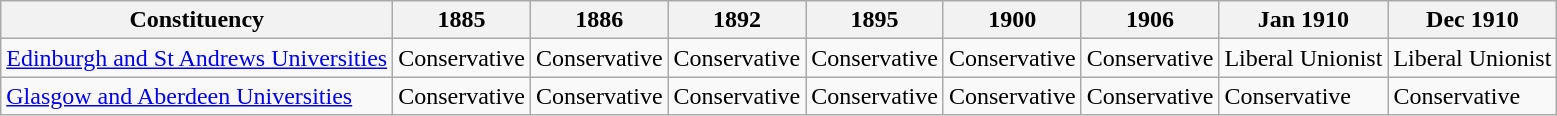<table class="wikitable">
<tr>
<th>Constituency</th>
<th>1885</th>
<th>1886</th>
<th>1892</th>
<th>1895</th>
<th>1900</th>
<th>1906</th>
<th>Jan 1910</th>
<th>Dec 1910</th>
</tr>
<tr>
<td><a href='#'>Edinburgh and St Andrews Universities</a></td>
<td bgcolor=>Conservative</td>
<td bgcolor=>Conservative</td>
<td bgcolor=>Conservative</td>
<td bgcolor=>Conservative</td>
<td bgcolor=>Conservative</td>
<td bgcolor=>Conservative</td>
<td bgcolor=>Liberal Unionist</td>
<td bgcolor=>Liberal Unionist</td>
</tr>
<tr>
<td><a href='#'>Glasgow and Aberdeen Universities</a></td>
<td bgcolor=>Conservative</td>
<td bgcolor=>Conservative</td>
<td bgcolor=>Conservative</td>
<td bgcolor=>Conservative</td>
<td bgcolor=>Conservative</td>
<td bgcolor=>Conservative</td>
<td bgcolor=>Conservative</td>
<td bgcolor=>Conservative</td>
</tr>
</table>
